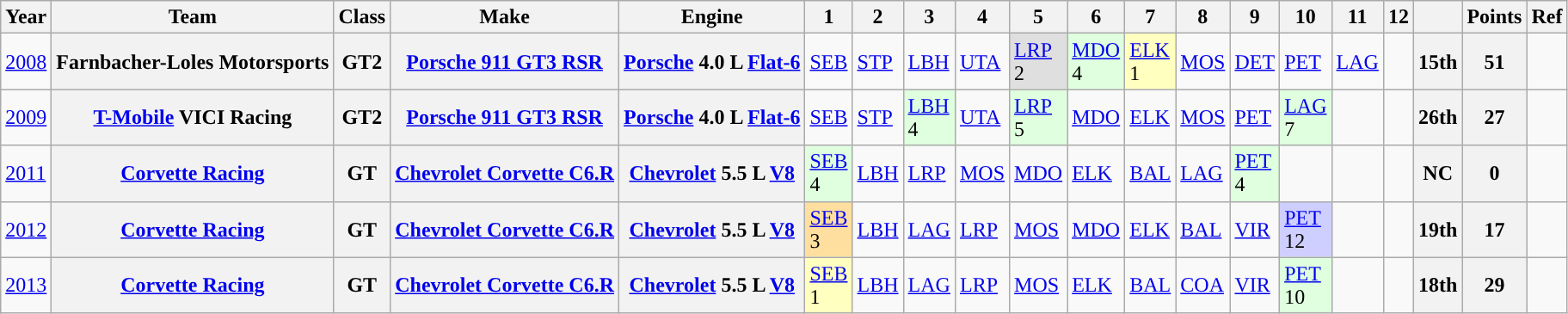<table class="wikitable">
<tr>
<th>Year</th>
<th>Team</th>
<th>Class</th>
<th>Make</th>
<th>Engine</th>
<th>1</th>
<th>2</th>
<th>3</th>
<th>4</th>
<th>5</th>
<th>6</th>
<th>7</th>
<th>8</th>
<th>9</th>
<th>10</th>
<th>11</th>
<th>12</th>
<th></th>
<th>Points</th>
<th>Ref</th>
</tr>
<tr>
<td><a href='#'>2008</a></td>
<th>Farnbacher-Loles Motorsports</th>
<th>GT2</th>
<th><a href='#'>Porsche 911 GT3 RSR</a></th>
<th><a href='#'>Porsche</a> 4.0 L <a href='#'>Flat-6</a></th>
<td><a href='#'>SEB</a><br></td>
<td><a href='#'>STP</a><br></td>
<td><a href='#'>LBH</a><br></td>
<td><a href='#'>UTA</a><br></td>
<td style="background:#DFDFDF;”"><a href='#'>LRP</a><br>2</td>
<td style="background:#DFFFDF;"><a href='#'>MDO</a><br>4</td>
<td style="background:#FFFFBF;”"><a href='#'>ELK</a><br>1</td>
<td><a href='#'>MOS</a><br></td>
<td><a href='#'>DET</a><br></td>
<td><a href='#'>PET</a><br></td>
<td><a href='#'>LAG</a><br></td>
<td></td>
<th>15th</th>
<th>51</th>
<td></td>
</tr>
<tr>
<td><a href='#'>2009</a></td>
<th><a href='#'>T-Mobile</a> VICI Racing</th>
<th>GT2</th>
<th><a href='#'>Porsche 911 GT3 RSR</a></th>
<th><a href='#'>Porsche</a> 4.0 L <a href='#'>Flat-6</a></th>
<td><a href='#'>SEB</a><br></td>
<td><a href='#'>STP</a><br></td>
<td style="background:#DFFFDF;"><a href='#'>LBH</a><br>4</td>
<td><a href='#'>UTA</a><br></td>
<td style="background:#DFFFDF;"><a href='#'>LRP</a><br>5</td>
<td><a href='#'>MDO</a><br></td>
<td><a href='#'>ELK</a><br></td>
<td><a href='#'>MOS</a><br></td>
<td><a href='#'>PET</a><br></td>
<td style="background:#DFFFDF;"><a href='#'>LAG</a><br>7</td>
<td></td>
<td></td>
<th>26th</th>
<th>27</th>
<td></td>
</tr>
<tr>
<td><a href='#'>2011</a></td>
<th><a href='#'>Corvette Racing</a></th>
<th>GT</th>
<th><a href='#'>Chevrolet Corvette C6.R</a></th>
<th><a href='#'>Chevrolet</a> 5.5 L <a href='#'>V8</a></th>
<td style="background:#DFFFDF;"><a href='#'>SEB</a><br>4</td>
<td><a href='#'>LBH</a><br></td>
<td><a href='#'>LRP</a><br></td>
<td><a href='#'>MOS</a><br></td>
<td><a href='#'>MDO</a><br></td>
<td><a href='#'>ELK</a><br></td>
<td><a href='#'>BAL</a><br></td>
<td><a href='#'>LAG</a><br></td>
<td style="background:#DFFFDF;"><a href='#'>PET</a><br>4</td>
<td></td>
<td></td>
<td></td>
<th>NC</th>
<th>0</th>
<td></td>
</tr>
<tr>
<td><a href='#'>2012</a></td>
<th><a href='#'>Corvette Racing</a></th>
<th>GT</th>
<th><a href='#'>Chevrolet Corvette C6.R</a></th>
<th><a href='#'>Chevrolet</a> 5.5 L <a href='#'>V8</a></th>
<td style="background:#FFDF9F;”"><a href='#'>SEB</a><br>3</td>
<td><a href='#'>LBH</a><br></td>
<td><a href='#'>LAG</a><br></td>
<td><a href='#'>LRP</a><br></td>
<td><a href='#'>MOS</a><br></td>
<td><a href='#'>MDO</a><br></td>
<td><a href='#'>ELK</a><br></td>
<td><a href='#'>BAL</a><br></td>
<td><a href='#'>VIR</a><br></td>
<td style="background:#CFCFFF;”"><a href='#'>PET</a><br>12</td>
<td></td>
<td></td>
<th>19th</th>
<th>17</th>
<td></td>
</tr>
<tr>
<td><a href='#'>2013</a></td>
<th><a href='#'>Corvette Racing</a></th>
<th>GT</th>
<th><a href='#'>Chevrolet Corvette C6.R</a></th>
<th><a href='#'>Chevrolet</a> 5.5 L <a href='#'>V8</a></th>
<td style="background:#FFFFBF;”"><a href='#'>SEB</a><br>1</td>
<td><a href='#'>LBH</a><br></td>
<td><a href='#'>LAG</a><br></td>
<td><a href='#'>LRP</a><br></td>
<td><a href='#'>MOS</a><br></td>
<td><a href='#'>ELK</a><br></td>
<td><a href='#'>BAL</a><br></td>
<td><a href='#'>COA</a><br></td>
<td><a href='#'>VIR</a><br></td>
<td style="background:#DFFFDF;"><a href='#'>PET</a><br>10</td>
<td></td>
<td></td>
<th>18th</th>
<th>29</th>
<td></td>
</tr>
</table>
